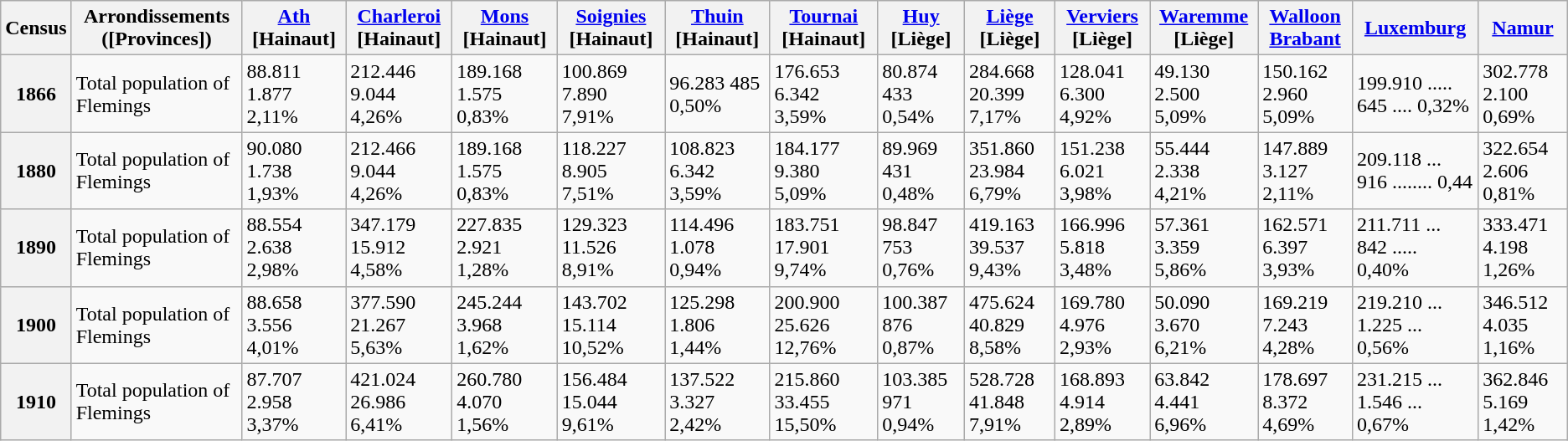<table class="wikitable">
<tr>
<th>Census</th>
<th>Arrondissements ([Provinces])</th>
<th><a href='#'>Ath</a> [Hainaut]</th>
<th><a href='#'>Charleroi</a> [Hainaut]</th>
<th><a href='#'>Mons</a> [Hainaut]</th>
<th><a href='#'>Soignies</a> [Hainaut]</th>
<th><a href='#'>Thuin</a>     [Hainaut]</th>
<th><a href='#'>Tournai</a> [Hainaut]</th>
<th><a href='#'>Huy</a> [Liège]</th>
<th><a href='#'>Liège</a> [Liège]</th>
<th><a href='#'>Verviers</a> [Liège]</th>
<th><a href='#'>Waremme</a> [Liège]</th>
<th><a href='#'>Walloon Brabant</a></th>
<th><a href='#'>Luxemburg</a></th>
<th><a href='#'>Namur</a></th>
</tr>
<tr>
<th>1866</th>
<td>Total population of Flemings</td>
<td>88.811 1.877                   2,11%</td>
<td>212.446  9.044                   4,26%</td>
<td>189.168  1.575                  0,83%</td>
<td>100.869  7.890                  7,91%</td>
<td>96.283      485                   0,50%</td>
<td>176.653   6.342 3,59%</td>
<td>80.874      433  0,54%</td>
<td>284.668  20.399               7,17%</td>
<td>128.041     6.300               4,92%</td>
<td>49.130     2.500                5,09%</td>
<td>150.162     2.960               5,09%</td>
<td>199.910 ..... 645   .... 0,32%</td>
<td>302.778       2.100               0,69%</td>
</tr>
<tr>
<th>1880</th>
<td>Total population of Flemings</td>
<td>90.080   1.738   1,93%</td>
<td>212.466 9.044   4,26%</td>
<td>189.168  1.575  0,83%</td>
<td>118.227   8.905 7,51%</td>
<td>108.823   6.342 3,59%</td>
<td>184.177   9.380 5,09%</td>
<td>89.969       431 0,48%</td>
<td>351.860 23.984 6,79%</td>
<td>151.238   6.021 3,98%</td>
<td>55.444 2.338 4,21%</td>
<td>147.889 3.127 2,11%</td>
<td>209.118 ...  916  ........  0,44</td>
<td>322.654 2.606 0,81%</td>
</tr>
<tr>
<th>1890</th>
<td>Total population of Flemings</td>
<td>88.554 2.638  2,98%</td>
<td>347.179 15.912 4,58%</td>
<td>227.835   2.921  1,28%</td>
<td>129.323 11.526  8,91%</td>
<td>114.496    1.078  0,94%</td>
<td>183.751  17.901  9,74%</td>
<td>98.847          753  0,76%</td>
<td>419.163   39.537 9,43%</td>
<td>166.996 5.818     3,48%</td>
<td>57.361  3.359     5,86%</td>
<td>162.571 6.397     3,93%</td>
<td>211.711 ...     842 .....     0,40%</td>
<td>333.471  4.198     1,26%</td>
</tr>
<tr>
<th>1900</th>
<td>Total population of Flemings</td>
<td>88.658   3.556  4,01%</td>
<td>377.590  21.267 5,63%</td>
<td>245.244    3.968   1,62%</td>
<td>143.702   15.114  10,52%</td>
<td>125.298  1.806  1,44%</td>
<td>200.900 25.626   12,76%</td>
<td>100.387 876         0,87%</td>
<td>475.624  40.829  8,58%</td>
<td>169.780 4.976 2,93%</td>
<td>50.090  3.670  6,21%</td>
<td>169.219 7.243 4,28%</td>
<td>219.210 ...  1.225 ...  0,56%</td>
<td>346.512  4.035 1,16%</td>
</tr>
<tr>
<th>1910</th>
<td>Total population of Flemings</td>
<td>87.707 2.958 3,37%</td>
<td>421.024 26.986  6,41%</td>
<td>260.780 4.070 1,56%</td>
<td>156.484 15.044 9,61%</td>
<td>137.522 3.327 2,42%</td>
<td>215.860 33.455 15,50%</td>
<td>103.385  971 0,94%</td>
<td>528.728 41.848  7,91%</td>
<td>168.893 4.914 2,89%</td>
<td>63.842 4.441 6,96%</td>
<td>178.697 8.372 4,69%</td>
<td>231.215 ... 1.546 ...  0,67%</td>
<td>362.846 5.169 1,42%</td>
</tr>
</table>
